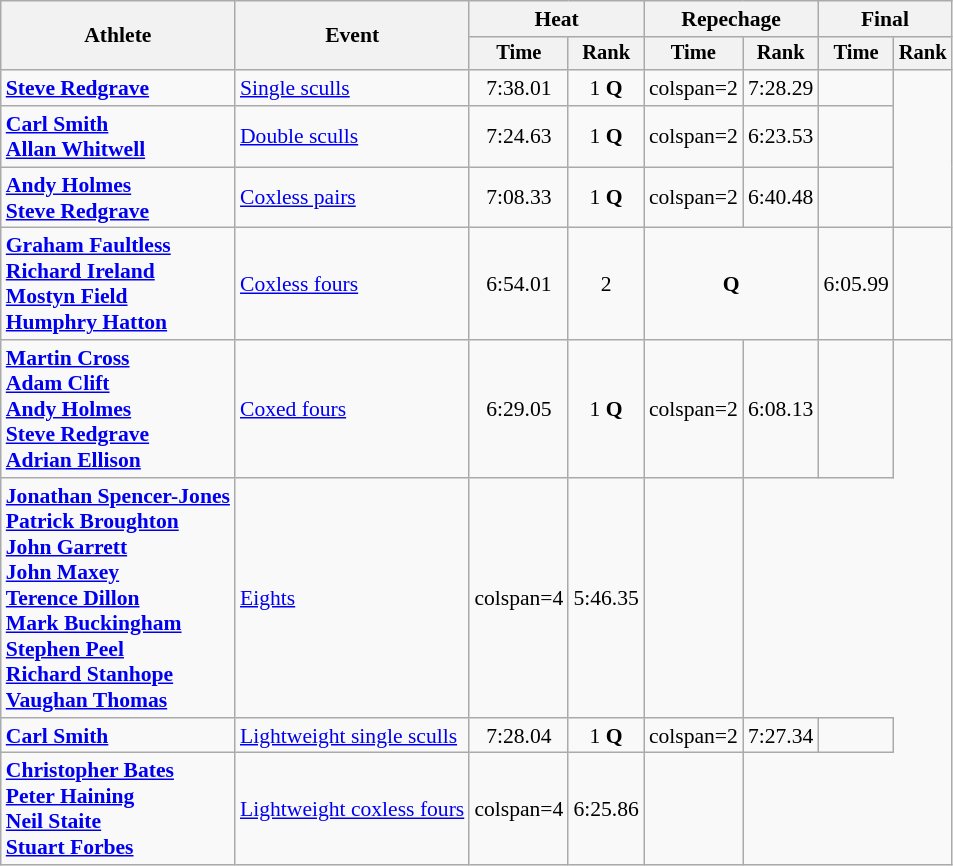<table class="wikitable" style="font-size:90%">
<tr>
<th rowspan="2">Athlete</th>
<th rowspan="2">Event</th>
<th colspan="2">Heat</th>
<th colspan="2">Repechage</th>
<th colspan="2">Final</th>
</tr>
<tr style="font-size:95%">
<th>Time</th>
<th>Rank</th>
<th>Time</th>
<th>Rank</th>
<th>Time</th>
<th>Rank</th>
</tr>
<tr align=center>
<td align=left><strong><a href='#'>Steve Redgrave</a></strong></td>
<td align=left><a href='#'>Single sculls</a></td>
<td>7:38.01</td>
<td>1 <strong>Q</strong></td>
<td>colspan=2 </td>
<td>7:28.29</td>
<td></td>
</tr>
<tr align=center>
<td align=left><strong><a href='#'>Carl Smith</a></strong><br><strong><a href='#'>Allan Whitwell</a></strong></td>
<td align=left><a href='#'>Double sculls</a></td>
<td>7:24.63</td>
<td>1 <strong>Q</strong></td>
<td>colspan=2 </td>
<td>6:23.53</td>
<td></td>
</tr>
<tr align=center>
<td align=left><strong><a href='#'>Andy Holmes</a></strong><br><strong><a href='#'>Steve Redgrave</a></strong></td>
<td align=left><a href='#'>Coxless pairs</a></td>
<td>7:08.33</td>
<td>1 <strong>Q</strong></td>
<td>colspan=2 </td>
<td>6:40.48</td>
<td></td>
</tr>
<tr align=center>
<td align=left><strong><a href='#'>Graham Faultless</a></strong><br><strong><a href='#'>Richard Ireland</a></strong><br><strong><a href='#'>Mostyn Field</a></strong><br><strong><a href='#'>Humphry Hatton</a></strong></td>
<td align=left><a href='#'>Coxless fours</a></td>
<td>6:54.01</td>
<td>2</td>
<td colspan=2><strong>Q</strong></td>
<td>6:05.99</td>
<td></td>
</tr>
<tr align=center>
<td align=left><strong><a href='#'>Martin Cross</a></strong><br><strong><a href='#'>Adam Clift</a></strong><br><strong><a href='#'>Andy Holmes</a></strong><br><strong><a href='#'>Steve Redgrave</a></strong><br><strong><a href='#'>Adrian Ellison</a></strong></td>
<td align=left><a href='#'>Coxed fours</a></td>
<td>6:29.05</td>
<td>1 <strong>Q</strong></td>
<td>colspan=2 </td>
<td>6:08.13</td>
<td></td>
</tr>
<tr align=center>
<td align=left><strong><a href='#'>Jonathan Spencer-Jones</a></strong><br><strong><a href='#'>Patrick Broughton</a></strong><br><strong><a href='#'>John Garrett</a></strong><br><strong><a href='#'>John Maxey</a></strong><br><strong><a href='#'>Terence Dillon</a></strong><br><strong><a href='#'>Mark Buckingham</a></strong><br><strong><a href='#'>Stephen Peel</a></strong><br><strong><a href='#'>Richard Stanhope</a></strong><br><strong><a href='#'>Vaughan Thomas</a></strong></td>
<td align=left><a href='#'>Eights</a></td>
<td>colspan=4 </td>
<td>5:46.35</td>
<td></td>
</tr>
<tr align=center>
<td align=left><strong><a href='#'>Carl Smith</a></strong></td>
<td align=left><a href='#'>Lightweight single sculls</a></td>
<td>7:28.04</td>
<td>1 <strong>Q</strong></td>
<td>colspan=2 </td>
<td>7:27.34</td>
<td></td>
</tr>
<tr align=center>
<td align=left><strong><a href='#'>Christopher Bates</a></strong><br><strong><a href='#'>Peter Haining</a></strong><br><strong><a href='#'>Neil Staite</a></strong><br><strong><a href='#'>Stuart Forbes</a></strong></td>
<td align=left><a href='#'>Lightweight coxless fours</a></td>
<td>colspan=4 </td>
<td>6:25.86</td>
<td></td>
</tr>
</table>
